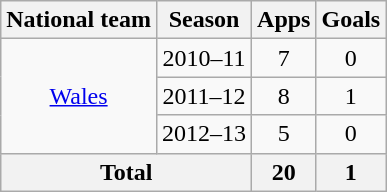<table class="wikitable" style="text-align: center">
<tr>
<th>National team</th>
<th>Season</th>
<th>Apps</th>
<th>Goals</th>
</tr>
<tr>
<td rowspan="3"><a href='#'>Wales</a></td>
<td>2010–11</td>
<td>7</td>
<td>0</td>
</tr>
<tr>
<td>2011–12</td>
<td>8</td>
<td>1</td>
</tr>
<tr>
<td>2012–13</td>
<td>5</td>
<td>0</td>
</tr>
<tr>
<th colspan="2">Total</th>
<th>20</th>
<th>1</th>
</tr>
</table>
